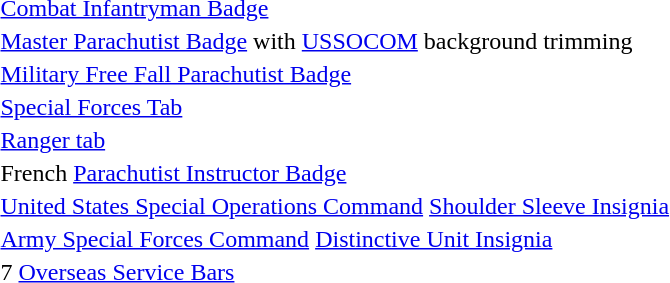<table>
<tr>
<td> <a href='#'>Combat Infantryman Badge</a></td>
</tr>
<tr>
<td><span></span> <a href='#'>Master Parachutist Badge</a> with <a href='#'>USSOCOM</a> background trimming</td>
</tr>
<tr>
<td> <a href='#'>Military Free Fall Parachutist Badge</a></td>
</tr>
<tr>
<td> <a href='#'>Special Forces Tab</a></td>
</tr>
<tr>
<td> <a href='#'>Ranger tab</a></td>
</tr>
<tr>
<td> French <a href='#'>Parachutist Instructor Badge</a></td>
</tr>
<tr>
<td> <a href='#'>United States Special Operations Command</a> <a href='#'>Shoulder Sleeve Insignia</a></td>
</tr>
<tr>
<td> <a href='#'>Army Special Forces Command</a> <a href='#'>Distinctive Unit Insignia</a></td>
</tr>
<tr>
<td> 7 <a href='#'>Overseas Service Bars</a></td>
</tr>
</table>
